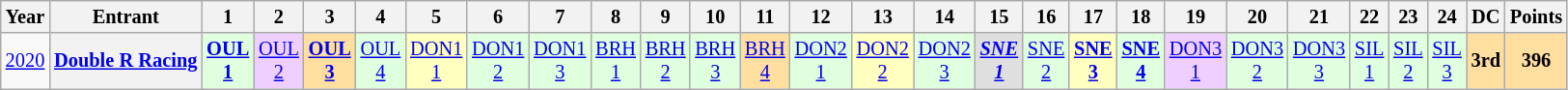<table class="wikitable" style="text-align:center; font-size:85%">
<tr>
<th>Year</th>
<th>Entrant</th>
<th>1</th>
<th>2</th>
<th>3</th>
<th>4</th>
<th>5</th>
<th>6</th>
<th>7</th>
<th>8</th>
<th>9</th>
<th>10</th>
<th>11</th>
<th>12</th>
<th>13</th>
<th>14</th>
<th>15</th>
<th>16</th>
<th>17</th>
<th>18</th>
<th>19</th>
<th>20</th>
<th>21</th>
<th>22</th>
<th>23</th>
<th>24</th>
<th>DC</th>
<th>Points</th>
</tr>
<tr>
<td nowrap><a href='#'>2020</a></td>
<th nowrap><a href='#'>Double R Racing</a></th>
<td style="background:#DFFFDF;"><strong><a href='#'>OUL<br>1</a></strong><br></td>
<td style="background:#EFCFFF;"><a href='#'>OUL<br>2</a><br></td>
<td style="background:#FFDF9F;"><strong><a href='#'>OUL<br>3</a></strong><br></td>
<td style="background:#DFFFDF;"><a href='#'>OUL<br>4</a><br></td>
<td style="background:#FFFFBF;"><a href='#'>DON1<br>1</a><br></td>
<td style="background:#DFFFDF;"><a href='#'>DON1<br>2</a><br></td>
<td style="background:#DFFFDF;"><a href='#'>DON1<br>3</a><br></td>
<td style="background:#DFFFDF;"><a href='#'>BRH<br>1</a><br></td>
<td style="background:#DFFFDF;"><a href='#'>BRH<br>2</a><br></td>
<td style="background:#DFFFDF;"><a href='#'>BRH<br>3</a><br></td>
<td style="background:#FFDF9F;"><a href='#'>BRH<br>4</a><br></td>
<td style="background:#DFFFDF;"><a href='#'>DON2<br>1</a><br></td>
<td style="background:#FFFFBF;"><a href='#'>DON2<br>2</a><br></td>
<td style="background:#DFFFDF;"><a href='#'>DON2<br>3</a><br></td>
<td style="background:#DFDFDF;"><strong><em><a href='#'>SNE<br>1</a></em></strong><br></td>
<td style="background:#DFFFDF;"><a href='#'>SNE<br>2</a><br></td>
<td style="background:#FFFFBF;"><strong><a href='#'>SNE<br>3</a></strong><br></td>
<td style="background:#DFFFDF;"><strong><a href='#'>SNE<br>4</a></strong><br></td>
<td style="background:#EFCFFF;"><a href='#'>DON3<br>1</a><br></td>
<td style="background:#DFFFDF;"><a href='#'>DON3<br>2</a><br></td>
<td style="background:#DFFFDF;"><a href='#'>DON3<br>3</a><br></td>
<td style="background:#DFFFDF;"><a href='#'>SIL<br>1</a><br></td>
<td style="background:#DFFFDF;"><a href='#'>SIL<br>2</a><br></td>
<td style="background:#DFFFDF;"><a href='#'>SIL<br>3</a><br></td>
<th style="background:#FFDF9F;">3rd</th>
<th style="background:#FFDF9F;">396</th>
</tr>
</table>
